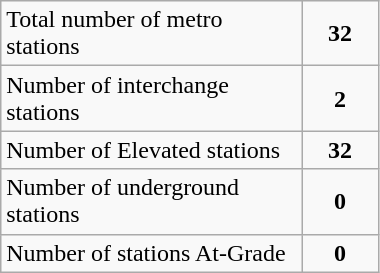<table class="wikitable" width="20%">
<tr>
<td>Total number of metro stations</td>
<td width="5%" align="center"><strong>32</strong></td>
</tr>
<tr>
<td width="20%">Number of interchange stations</td>
<td width="5%" align="center"><strong>2</strong></td>
</tr>
<tr>
<td width="20%">Number of Elevated stations</td>
<td width="5%" align="center"><strong>32</strong></td>
</tr>
<tr>
<td width="20%">Number of underground stations</td>
<td width="5%" align="center"><strong>0</strong></td>
</tr>
<tr>
<td width="20%">Number of stations At-Grade</td>
<td width="5%" align="center"><strong>0</strong></td>
</tr>
</table>
